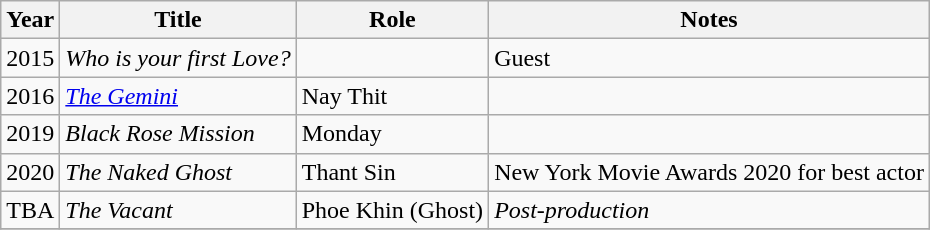<table class="wikitable sortable">
<tr>
<th>Year</th>
<th>Title</th>
<th>Role</th>
<th>Notes</th>
</tr>
<tr>
<td>2015</td>
<td><em>Who is your first Love?</em></td>
<td></td>
<td>Guest</td>
</tr>
<tr>
<td>2016</td>
<td><em><a href='#'>The Gemini</a></em></td>
<td>Nay Thit</td>
<td></td>
</tr>
<tr>
<td>2019</td>
<td><em>Black Rose Mission</em></td>
<td>Monday</td>
<td></td>
</tr>
<tr>
<td>2020</td>
<td><em>The Naked Ghost</em></td>
<td>Thant Sin</td>
<td>New York Movie Awards 2020 for best actor</td>
</tr>
<tr>
<td>TBA</td>
<td><em>The Vacant</em></td>
<td>Phoe Khin (Ghost)</td>
<td><em>Post-production</em></td>
</tr>
<tr>
</tr>
</table>
